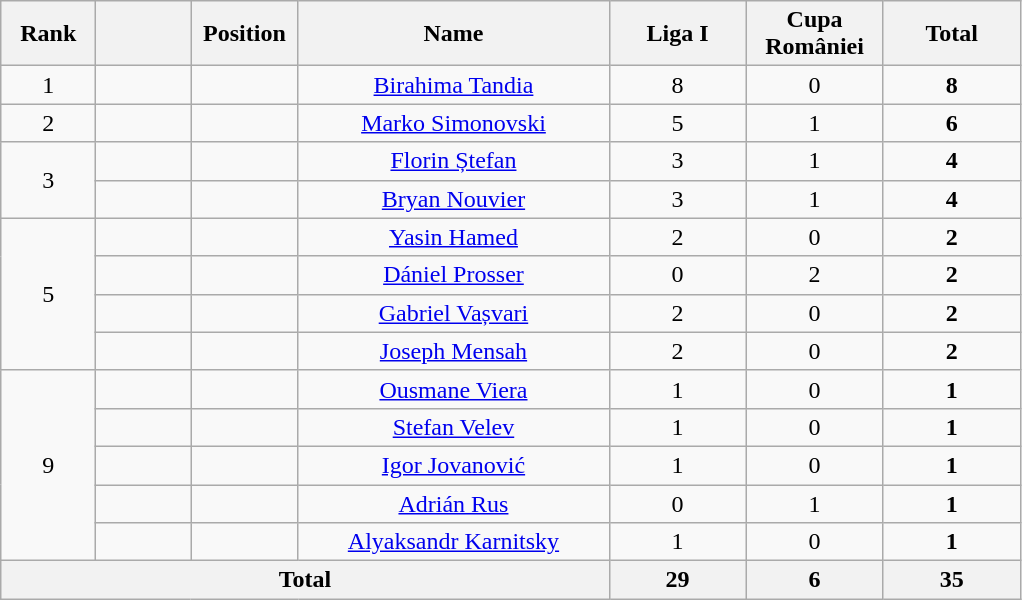<table class="wikitable" style="text-align:center;">
<tr>
<th style="width:56px;">Rank</th>
<th style="width:56px;"></th>
<th style="width:64px;">Position</th>
<th style="width:200px;">Name</th>
<th style="width:84px;">Liga I</th>
<th style="width:84px;">Cupa României</th>
<th style="width:84px;">Total</th>
</tr>
<tr>
<td>1</td>
<td></td>
<td></td>
<td><a href='#'>Birahima Tandia</a></td>
<td>8</td>
<td>0</td>
<td><strong>8</strong></td>
</tr>
<tr>
<td>2</td>
<td></td>
<td></td>
<td><a href='#'>Marko Simonovski</a></td>
<td>5</td>
<td>1</td>
<td><strong>6</strong></td>
</tr>
<tr>
<td rowspan="2">3</td>
<td></td>
<td></td>
<td><a href='#'>Florin Ștefan</a></td>
<td>3</td>
<td>1</td>
<td><strong>4</strong></td>
</tr>
<tr>
<td></td>
<td></td>
<td><a href='#'>Bryan Nouvier</a></td>
<td>3</td>
<td>1</td>
<td><strong>4</strong></td>
</tr>
<tr>
<td rowspan="4">5</td>
<td></td>
<td></td>
<td><a href='#'>Yasin Hamed</a></td>
<td>2</td>
<td>0</td>
<td><strong>2</strong></td>
</tr>
<tr>
<td></td>
<td></td>
<td><a href='#'>Dániel Prosser</a></td>
<td>0</td>
<td>2</td>
<td><strong>2</strong></td>
</tr>
<tr>
<td></td>
<td></td>
<td><a href='#'>Gabriel Vașvari</a></td>
<td>2</td>
<td>0</td>
<td><strong>2</strong></td>
</tr>
<tr>
<td></td>
<td></td>
<td><a href='#'>Joseph Mensah</a></td>
<td>2</td>
<td>0</td>
<td><strong>2</strong></td>
</tr>
<tr>
<td rowspan="5">9</td>
<td></td>
<td></td>
<td><a href='#'>Ousmane Viera</a></td>
<td>1</td>
<td>0</td>
<td><strong>1</strong></td>
</tr>
<tr>
<td></td>
<td></td>
<td><a href='#'>Stefan Velev</a></td>
<td>1</td>
<td>0</td>
<td><strong>1</strong></td>
</tr>
<tr>
<td></td>
<td></td>
<td><a href='#'>Igor Jovanović</a></td>
<td>1</td>
<td>0</td>
<td><strong>1</strong></td>
</tr>
<tr>
<td></td>
<td></td>
<td><a href='#'>Adrián Rus</a></td>
<td>0</td>
<td>1</td>
<td><strong>1</strong></td>
</tr>
<tr>
<td></td>
<td></td>
<td><a href='#'>Alyaksandr Karnitsky</a></td>
<td>1</td>
<td>0</td>
<td><strong>1</strong></td>
</tr>
<tr>
<th colspan="4">Total</th>
<th>29</th>
<th>6</th>
<th>35</th>
</tr>
</table>
